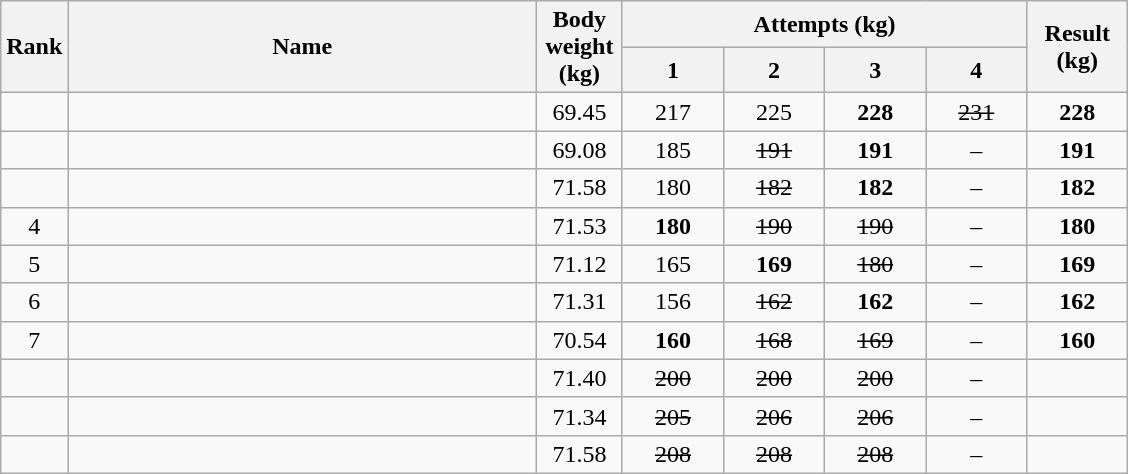<table class="wikitable" style="text-align:center;">
<tr>
<th rowspan="2">Rank</th>
<th rowspan="2" width="305">Name</th>
<th rowspan="2" width="50">Body weight (kg)</th>
<th colspan="4">Attempts (kg)</th>
<th rowspan="2" width="60">Result (kg)</th>
</tr>
<tr>
<th width="60">1</th>
<th width="60">2</th>
<th width="60">3</th>
<th width="60">4</th>
</tr>
<tr>
<td></td>
<td align="left"></td>
<td>69.45</td>
<td>217</td>
<td>225</td>
<td><strong>228</strong> </td>
<td><s>231</s></td>
<td><strong>228</strong></td>
</tr>
<tr>
<td></td>
<td align="left"></td>
<td>69.08</td>
<td>185</td>
<td><s>191</s></td>
<td><strong>191</strong></td>
<td>–</td>
<td><strong>191</strong></td>
</tr>
<tr>
<td></td>
<td align="left"></td>
<td>71.58</td>
<td>180</td>
<td><s>182</s></td>
<td><strong>182</strong></td>
<td>–</td>
<td><strong>182</strong></td>
</tr>
<tr>
<td>4</td>
<td align="left"></td>
<td>71.53</td>
<td><strong>180</strong></td>
<td><s>190</s></td>
<td><s>190</s></td>
<td>–</td>
<td><strong>180</strong></td>
</tr>
<tr>
<td>5</td>
<td align="left"></td>
<td>71.12</td>
<td>165</td>
<td><strong>169</strong></td>
<td><s>180</s></td>
<td>–</td>
<td><strong>169</strong></td>
</tr>
<tr>
<td>6</td>
<td align="left"></td>
<td>71.31</td>
<td>156</td>
<td><s>162</s></td>
<td><strong>162</strong></td>
<td>–</td>
<td><strong>162</strong></td>
</tr>
<tr>
<td>7</td>
<td align="left"></td>
<td>70.54</td>
<td><strong>160</strong></td>
<td><s>168</s></td>
<td><s>169</s></td>
<td>–</td>
<td><strong>160</strong></td>
</tr>
<tr>
<td></td>
<td align="left"></td>
<td>71.40</td>
<td><s>200</s></td>
<td><s>200</s></td>
<td><s>200</s></td>
<td>–</td>
<td><strong></strong></td>
</tr>
<tr>
<td></td>
<td align="left"></td>
<td>71.34</td>
<td><s>205</s></td>
<td><s>206</s></td>
<td><s>206</s></td>
<td>–</td>
<td><strong></strong></td>
</tr>
<tr>
<td></td>
<td align="left"></td>
<td>71.58</td>
<td><s>208</s></td>
<td><s>208</s></td>
<td><s>208</s></td>
<td>–</td>
<td><strong></strong></td>
</tr>
</table>
